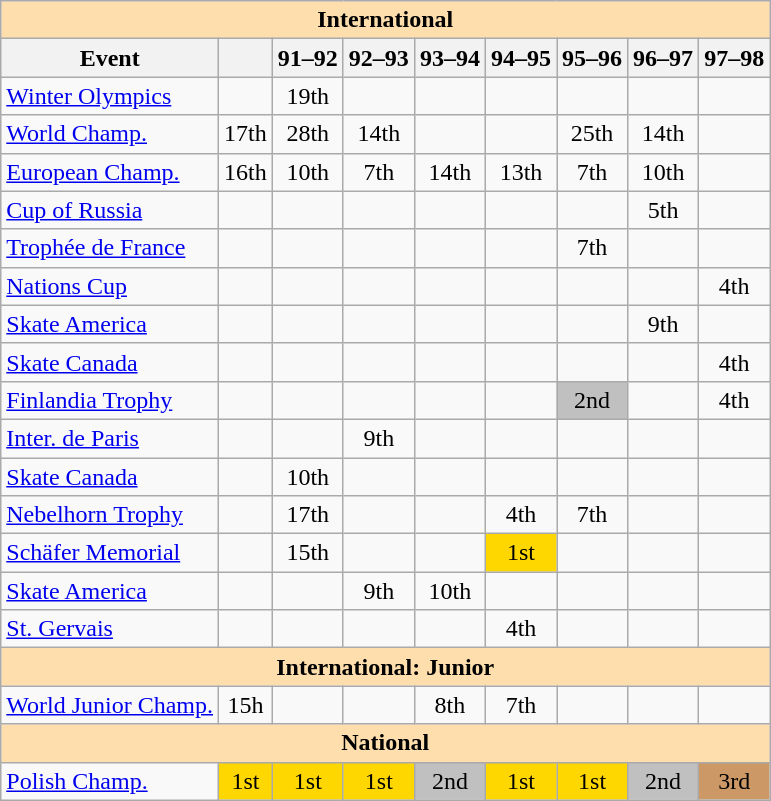<table class="wikitable" style="text-align:center">
<tr>
<th style="background-color: #ffdead; " colspan=9 align=center>International</th>
</tr>
<tr>
<th>Event</th>
<th></th>
<th>91–92</th>
<th>92–93</th>
<th>93–94</th>
<th>94–95</th>
<th>95–96</th>
<th>96–97</th>
<th>97–98</th>
</tr>
<tr>
<td align=left><a href='#'>Winter Olympics</a></td>
<td></td>
<td>19th</td>
<td></td>
<td></td>
<td></td>
<td></td>
<td></td>
<td></td>
</tr>
<tr>
<td align=left><a href='#'>World Champ.</a></td>
<td>17th</td>
<td>28th</td>
<td>14th</td>
<td></td>
<td></td>
<td>25th</td>
<td>14th</td>
<td></td>
</tr>
<tr>
<td align=left><a href='#'>European Champ.</a></td>
<td>16th</td>
<td>10th</td>
<td>7th</td>
<td>14th</td>
<td>13th</td>
<td>7th</td>
<td>10th</td>
<td></td>
</tr>
<tr>
<td align=left> <a href='#'>Cup of Russia</a></td>
<td></td>
<td></td>
<td></td>
<td></td>
<td></td>
<td></td>
<td>5th</td>
<td></td>
</tr>
<tr>
<td align=left> <a href='#'>Trophée de France</a></td>
<td></td>
<td></td>
<td></td>
<td></td>
<td></td>
<td>7th</td>
<td></td>
<td></td>
</tr>
<tr>
<td align=left> <a href='#'>Nations Cup</a></td>
<td></td>
<td></td>
<td></td>
<td></td>
<td></td>
<td></td>
<td></td>
<td>4th</td>
</tr>
<tr>
<td align=left> <a href='#'>Skate America</a></td>
<td></td>
<td></td>
<td></td>
<td></td>
<td></td>
<td></td>
<td>9th</td>
<td></td>
</tr>
<tr>
<td align=left> <a href='#'>Skate Canada</a></td>
<td></td>
<td></td>
<td></td>
<td></td>
<td></td>
<td></td>
<td></td>
<td>4th</td>
</tr>
<tr>
<td align=left><a href='#'>Finlandia Trophy</a></td>
<td></td>
<td></td>
<td></td>
<td></td>
<td></td>
<td bgcolor=silver>2nd</td>
<td></td>
<td>4th</td>
</tr>
<tr>
<td align=left><a href='#'>Inter. de Paris</a></td>
<td></td>
<td></td>
<td>9th</td>
<td></td>
<td></td>
<td></td>
<td></td>
<td></td>
</tr>
<tr>
<td align=left><a href='#'>Skate Canada</a></td>
<td></td>
<td>10th</td>
<td></td>
<td></td>
<td></td>
<td></td>
<td></td>
<td></td>
</tr>
<tr>
<td align=left><a href='#'>Nebelhorn Trophy</a></td>
<td></td>
<td>17th</td>
<td></td>
<td></td>
<td>4th</td>
<td>7th</td>
<td></td>
<td></td>
</tr>
<tr>
<td align=left><a href='#'>Schäfer Memorial</a></td>
<td></td>
<td>15th</td>
<td></td>
<td></td>
<td bgcolor=gold>1st</td>
<td></td>
<td></td>
<td></td>
</tr>
<tr>
<td align=left><a href='#'>Skate America</a></td>
<td></td>
<td></td>
<td>9th</td>
<td>10th</td>
<td></td>
<td></td>
<td></td>
<td></td>
</tr>
<tr>
<td align=left><a href='#'>St. Gervais</a></td>
<td></td>
<td></td>
<td></td>
<td></td>
<td>4th</td>
<td></td>
<td></td>
<td></td>
</tr>
<tr>
<th style="background-color: #ffdead; " colspan=9 align=center>International: Junior</th>
</tr>
<tr>
<td align=left><a href='#'>World Junior Champ.</a></td>
<td>15h</td>
<td></td>
<td></td>
<td>8th</td>
<td>7th</td>
<td></td>
<td></td>
<td></td>
</tr>
<tr>
<th style="background-color: #ffdead; " colspan=9 align=center>National</th>
</tr>
<tr>
<td align=left><a href='#'>Polish Champ.</a></td>
<td bgcolor=gold>1st</td>
<td bgcolor=gold>1st</td>
<td bgcolor=gold>1st</td>
<td bgcolor=silver>2nd</td>
<td bgcolor=gold>1st</td>
<td bgcolor=gold>1st</td>
<td bgcolor=silver>2nd</td>
<td bgcolor=cc9966>3rd</td>
</tr>
</table>
